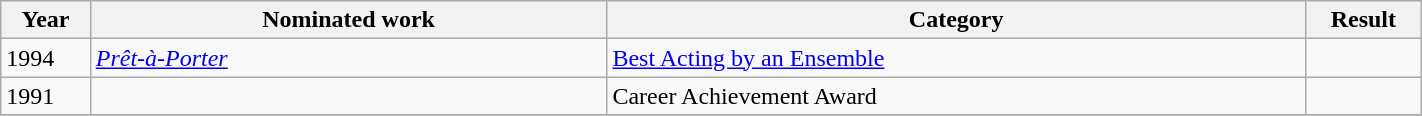<table width="75%" class="wikitable">
<tr>
<th width="10">Year</th>
<th width="220">Nominated work</th>
<th width="300">Category</th>
<th width="30">Result</th>
</tr>
<tr>
<td>1994</td>
<td><em><a href='#'>Prêt-à-Porter</a></em></td>
<td><a href='#'>Best Acting by an Ensemble</a></td>
<td></td>
</tr>
<tr>
<td>1991</td>
<td></td>
<td>Career Achievement Award</td>
<td></td>
</tr>
<tr>
</tr>
</table>
